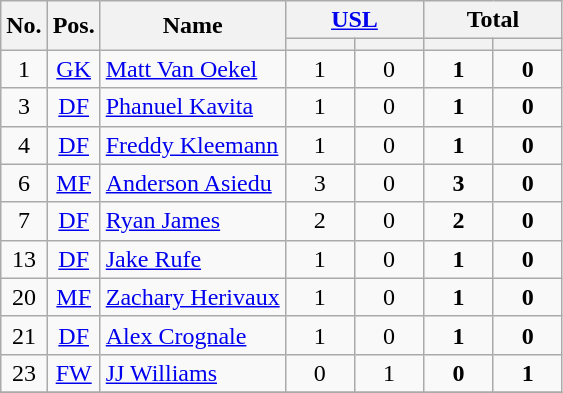<table class="wikitable sortable" style="text-align: center;">
<tr>
<th rowspan=2>No.</th>
<th rowspan=2>Pos.</th>
<th rowspan=2>Name</th>
<th colspan=2 style="width:85px;"><a href='#'>USL</a></th>
<th colspan=2 style="width:85px;"><strong>Total</strong></th>
</tr>
<tr>
<th></th>
<th></th>
<th></th>
<th></th>
</tr>
<tr>
<td>1</td>
<td><a href='#'>GK</a></td>
<td align=left> <a href='#'>Matt Van Oekel</a></td>
<td>1</td>
<td>0</td>
<td><strong>1</strong></td>
<td><strong>0</strong></td>
</tr>
<tr>
<td>3</td>
<td><a href='#'>DF</a></td>
<td align=left> <a href='#'>Phanuel Kavita</a></td>
<td>1</td>
<td>0</td>
<td><strong>1</strong></td>
<td><strong>0</strong></td>
</tr>
<tr>
<td>4</td>
<td><a href='#'>DF</a></td>
<td align=left> <a href='#'>Freddy Kleemann</a></td>
<td>1</td>
<td>0</td>
<td><strong>1</strong></td>
<td><strong>0</strong></td>
</tr>
<tr>
<td>6</td>
<td><a href='#'>MF</a></td>
<td align=left> <a href='#'>Anderson Asiedu</a></td>
<td>3</td>
<td>0</td>
<td><strong>3</strong></td>
<td><strong>0</strong></td>
</tr>
<tr>
<td>7</td>
<td><a href='#'>DF</a></td>
<td align=left> <a href='#'>Ryan James</a></td>
<td>2</td>
<td>0</td>
<td><strong>2</strong></td>
<td><strong>0</strong></td>
</tr>
<tr>
<td>13</td>
<td><a href='#'>DF</a></td>
<td align=left> <a href='#'>Jake Rufe</a></td>
<td>1</td>
<td>0</td>
<td><strong>1</strong></td>
<td><strong>0</strong></td>
</tr>
<tr>
<td>20</td>
<td><a href='#'>MF</a></td>
<td align=left> <a href='#'>Zachary Herivaux</a></td>
<td>1</td>
<td>0</td>
<td><strong>1</strong></td>
<td><strong>0</strong></td>
</tr>
<tr>
<td>21</td>
<td><a href='#'>DF</a></td>
<td align=left> <a href='#'>Alex Crognale</a></td>
<td>1</td>
<td>0</td>
<td><strong>1</strong></td>
<td><strong>0</strong></td>
</tr>
<tr>
<td>23</td>
<td><a href='#'>FW</a></td>
<td align=left> <a href='#'>JJ Williams</a></td>
<td>0</td>
<td>1</td>
<td><strong>0</strong></td>
<td><strong>1</strong></td>
</tr>
<tr>
</tr>
</table>
